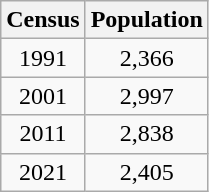<table class="wikitable" style="text-align:center">
<tr>
<th>Census</th>
<th>Population</th>
</tr>
<tr>
<td>1991</td>
<td>2,366</td>
</tr>
<tr>
<td>2001</td>
<td>2,997</td>
</tr>
<tr>
<td>2011</td>
<td>2,838</td>
</tr>
<tr>
<td>2021</td>
<td>2,405</td>
</tr>
</table>
